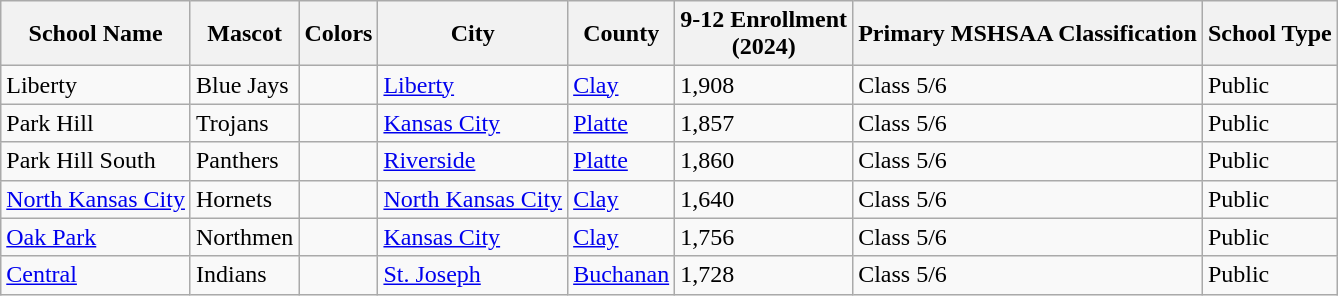<table class="wikitable">
<tr>
<th>School Name</th>
<th>Mascot</th>
<th>Colors</th>
<th>City</th>
<th>County</th>
<th>9-12 Enrollment<br>(2024)</th>
<th>Primary MSHSAA Classification</th>
<th>School Type</th>
</tr>
<tr>
<td>Liberty</td>
<td>Blue Jays</td>
<td> </td>
<td><a href='#'>Liberty</a></td>
<td><a href='#'>Clay</a></td>
<td>1,908</td>
<td>Class 5/6</td>
<td>Public</td>
</tr>
<tr>
<td>Park Hill</td>
<td>Trojans</td>
<td> </td>
<td><a href='#'>Kansas City</a></td>
<td><a href='#'>Platte</a></td>
<td>1,857</td>
<td>Class 5/6</td>
<td>Public</td>
</tr>
<tr>
<td>Park Hill South</td>
<td>Panthers</td>
<td> </td>
<td><a href='#'>Riverside</a></td>
<td><a href='#'>Platte</a></td>
<td>1,860</td>
<td>Class 5/6</td>
<td>Public</td>
</tr>
<tr>
<td><a href='#'>North Kansas City</a></td>
<td>Hornets</td>
<td> </td>
<td><a href='#'>North Kansas City</a></td>
<td><a href='#'>Clay</a></td>
<td>1,640</td>
<td>Class 5/6</td>
<td>Public</td>
</tr>
<tr>
<td><a href='#'>Oak Park</a></td>
<td>Northmen</td>
<td> </td>
<td><a href='#'>Kansas City</a></td>
<td><a href='#'>Clay</a></td>
<td>1,756</td>
<td>Class 5/6</td>
<td>Public</td>
</tr>
<tr>
<td><a href='#'>Central</a></td>
<td>Indians</td>
<td> </td>
<td><a href='#'>St. Joseph</a></td>
<td><a href='#'>Buchanan</a></td>
<td>1,728</td>
<td>Class 5/6</td>
<td>Public</td>
</tr>
</table>
